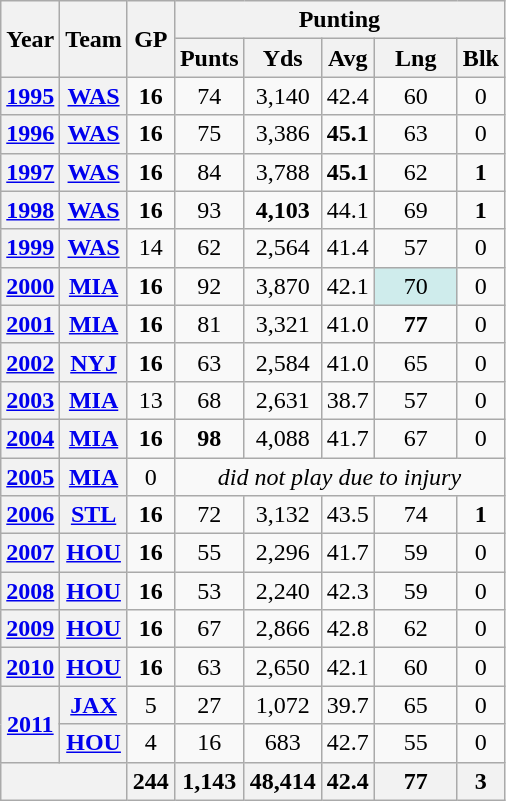<table class="wikitable" style="text-align:center;">
<tr>
<th rowspan="2">Year</th>
<th rowspan="2">Team</th>
<th rowspan="2">GP</th>
<th colspan="5">Punting</th>
</tr>
<tr>
<th>Punts</th>
<th>Yds</th>
<th>Avg</th>
<th>Lng</th>
<th>Blk</th>
</tr>
<tr>
<th><a href='#'>1995</a></th>
<th><a href='#'>WAS</a></th>
<td><strong>16</strong></td>
<td>74</td>
<td>3,140</td>
<td>42.4</td>
<td>60</td>
<td>0</td>
</tr>
<tr>
<th><a href='#'>1996</a></th>
<th><a href='#'>WAS</a></th>
<td><strong>16</strong></td>
<td>75</td>
<td>3,386</td>
<td><strong>45.1</strong></td>
<td>63</td>
<td>0</td>
</tr>
<tr>
<th><a href='#'>1997</a></th>
<th><a href='#'>WAS</a></th>
<td><strong>16</strong></td>
<td>84</td>
<td>3,788</td>
<td><strong>45.1</strong></td>
<td>62</td>
<td><strong>1</strong></td>
</tr>
<tr>
<th><a href='#'>1998</a></th>
<th><a href='#'>WAS</a></th>
<td><strong>16</strong></td>
<td>93</td>
<td><strong>4,103</strong></td>
<td>44.1</td>
<td>69</td>
<td><strong>1</strong></td>
</tr>
<tr>
<th><a href='#'>1999</a></th>
<th><a href='#'>WAS</a></th>
<td>14</td>
<td>62</td>
<td>2,564</td>
<td>41.4</td>
<td>57</td>
<td>0</td>
</tr>
<tr>
<th><a href='#'>2000</a></th>
<th><a href='#'>MIA</a></th>
<td><strong>16</strong></td>
<td>92</td>
<td>3,870</td>
<td>42.1</td>
<td style="background:#cfecec; width:3em;">70</td>
<td>0</td>
</tr>
<tr>
<th><a href='#'>2001</a></th>
<th><a href='#'>MIA</a></th>
<td><strong>16</strong></td>
<td>81</td>
<td>3,321</td>
<td>41.0</td>
<td><strong>77</strong></td>
<td>0</td>
</tr>
<tr>
<th><a href='#'>2002</a></th>
<th><a href='#'>NYJ</a></th>
<td><strong>16</strong></td>
<td>63</td>
<td>2,584</td>
<td>41.0</td>
<td>65</td>
<td>0</td>
</tr>
<tr>
<th><a href='#'>2003</a></th>
<th><a href='#'>MIA</a></th>
<td>13</td>
<td>68</td>
<td>2,631</td>
<td>38.7</td>
<td>57</td>
<td>0</td>
</tr>
<tr>
<th><a href='#'>2004</a></th>
<th><a href='#'>MIA</a></th>
<td><strong>16</strong></td>
<td><strong>98</strong></td>
<td>4,088</td>
<td>41.7</td>
<td>67</td>
<td>0</td>
</tr>
<tr>
<th><a href='#'>2005</a></th>
<th><a href='#'>MIA</a></th>
<td>0</td>
<td colspan="5"><em>did not play due to injury</em></td>
</tr>
<tr>
<th><a href='#'>2006</a></th>
<th><a href='#'>STL</a></th>
<td><strong>16</strong></td>
<td>72</td>
<td>3,132</td>
<td>43.5</td>
<td>74</td>
<td><strong>1</strong></td>
</tr>
<tr>
<th><a href='#'>2007</a></th>
<th><a href='#'>HOU</a></th>
<td><strong>16</strong></td>
<td>55</td>
<td>2,296</td>
<td>41.7</td>
<td>59</td>
<td>0</td>
</tr>
<tr>
<th><a href='#'>2008</a></th>
<th><a href='#'>HOU</a></th>
<td><strong>16</strong></td>
<td>53</td>
<td>2,240</td>
<td>42.3</td>
<td>59</td>
<td>0</td>
</tr>
<tr>
<th><a href='#'>2009</a></th>
<th><a href='#'>HOU</a></th>
<td><strong>16</strong></td>
<td>67</td>
<td>2,866</td>
<td>42.8</td>
<td>62</td>
<td>0</td>
</tr>
<tr>
<th><a href='#'>2010</a></th>
<th><a href='#'>HOU</a></th>
<td><strong>16</strong></td>
<td>63</td>
<td>2,650</td>
<td>42.1</td>
<td>60</td>
<td>0</td>
</tr>
<tr>
<th rowspan="2"><a href='#'>2011</a></th>
<th><a href='#'>JAX</a></th>
<td>5</td>
<td>27</td>
<td>1,072</td>
<td>39.7</td>
<td>65</td>
<td>0</td>
</tr>
<tr>
<th><a href='#'>HOU</a></th>
<td>4</td>
<td>16</td>
<td>683</td>
<td>42.7</td>
<td>55</td>
<td>0</td>
</tr>
<tr>
<th colspan="2"></th>
<th>244</th>
<th>1,143</th>
<th>48,414</th>
<th>42.4</th>
<th>77</th>
<th>3</th>
</tr>
</table>
